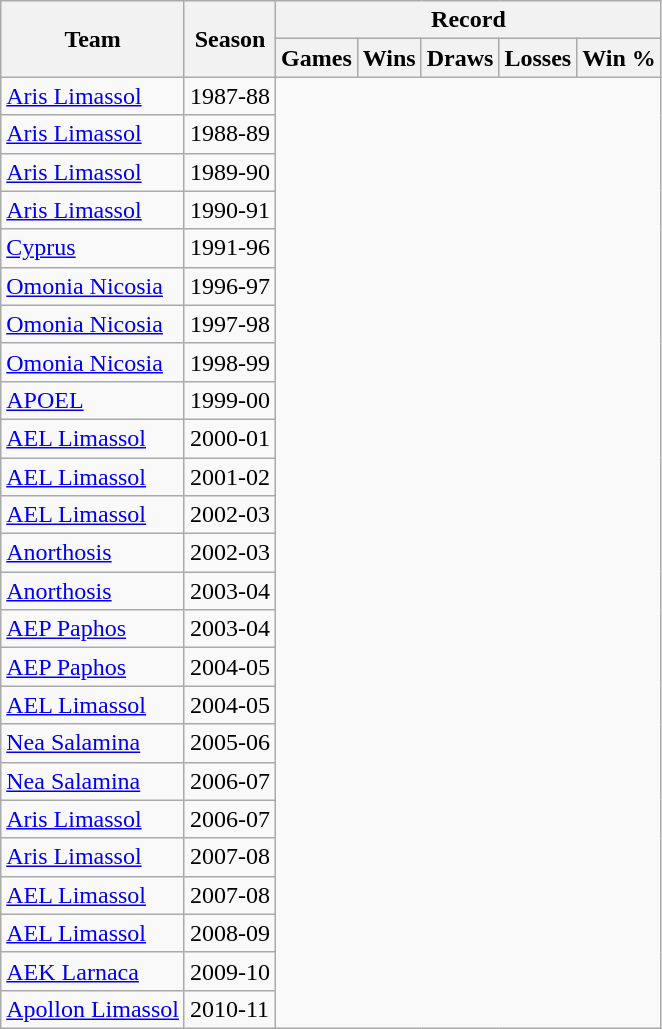<table class="wikitable" style="text-align: center">
<tr>
<th rowspan="2">Team</th>
<th rowspan="2">Season</th>
<th colspan="5">Record</th>
</tr>
<tr>
<th>Games</th>
<th>Wins</th>
<th>Draws</th>
<th>Losses</th>
<th>Win %</th>
</tr>
<tr>
<td align=left><a href='#'>Aris Limassol</a></td>
<td align=left>1987-88<br></td>
</tr>
<tr>
<td align=left><a href='#'>Aris Limassol</a></td>
<td align=left>1988-89<br></td>
</tr>
<tr>
<td align=left><a href='#'>Aris Limassol</a></td>
<td align=left>1989-90<br></td>
</tr>
<tr>
<td align=left><a href='#'>Aris Limassol</a></td>
<td align=left>1990-91<br></td>
</tr>
<tr>
<td align=left><a href='#'>Cyprus</a></td>
<td align=left>1991-96<br></td>
</tr>
<tr>
<td align=left><a href='#'>Omonia Nicosia</a></td>
<td align=left>1996-97<br></td>
</tr>
<tr>
<td align=left><a href='#'>Omonia Nicosia</a></td>
<td align=left>1997-98<br></td>
</tr>
<tr>
<td align=left><a href='#'>Omonia Nicosia</a></td>
<td align=left>1998-99<br></td>
</tr>
<tr>
<td align=left><a href='#'>APOEL</a></td>
<td align=left>1999-00<br></td>
</tr>
<tr>
<td align=left><a href='#'>AEL Limassol</a></td>
<td align=left>2000-01<br></td>
</tr>
<tr>
<td align=left><a href='#'>AEL Limassol</a></td>
<td align=left>2001-02<br></td>
</tr>
<tr>
<td align=left><a href='#'>AEL Limassol</a></td>
<td align=left>2002-03<br></td>
</tr>
<tr>
<td align=left><a href='#'>Anorthosis</a></td>
<td align=left>2002-03<br></td>
</tr>
<tr>
<td align=left><a href='#'>Anorthosis</a></td>
<td align=left>2003-04<br></td>
</tr>
<tr>
<td align=left><a href='#'>AEP Paphos</a></td>
<td align=left>2003-04<br></td>
</tr>
<tr>
<td align=left><a href='#'>AEP Paphos</a></td>
<td align=left>2004-05<br></td>
</tr>
<tr>
<td align=left><a href='#'>AEL Limassol</a></td>
<td align=left>2004-05<br></td>
</tr>
<tr>
<td align=left><a href='#'>Nea Salamina</a></td>
<td align=left>2005-06<br></td>
</tr>
<tr>
<td align=left><a href='#'>Nea Salamina</a></td>
<td align=left>2006-07<br></td>
</tr>
<tr>
<td align=left><a href='#'>Aris Limassol</a></td>
<td align=left>2006-07<br></td>
</tr>
<tr>
<td align=left><a href='#'>Aris Limassol</a></td>
<td align=left>2007-08<br></td>
</tr>
<tr>
<td align=left><a href='#'>AEL Limassol</a></td>
<td align=left>2007-08<br></td>
</tr>
<tr>
<td align=left><a href='#'>AEL Limassol</a></td>
<td align=left>2008-09<br></td>
</tr>
<tr>
<td align=left><a href='#'>AEK Larnaca</a></td>
<td align=left>2009-10<br></td>
</tr>
<tr>
<td align=left><a href='#'>Apollon Limassol</a></td>
<td align=left>2010-11<br></td>
</tr>
</table>
